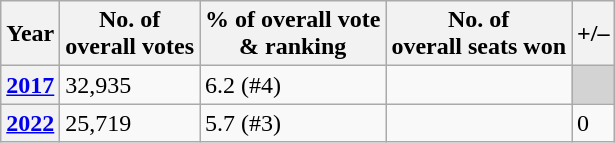<table class=wikitable>
<tr>
<th>Year</th>
<th>No. of<br>overall votes</th>
<th>% of overall vote<br> & ranking</th>
<th>No. of<br>overall seats won</th>
<th>+/–</th>
</tr>
<tr>
<th><a href='#'>2017</a></th>
<td>32,935</td>
<td>6.2  (#4)</td>
<td></td>
<td style="background:lightgrey;"></td>
</tr>
<tr>
<th><a href='#'>2022</a></th>
<td>25,719</td>
<td>5.7  (#3)</td>
<td></td>
<td> 0</td>
</tr>
</table>
